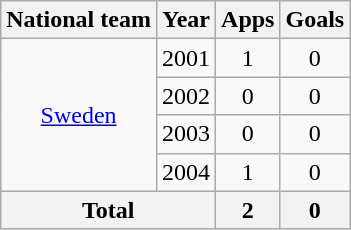<table class="wikitable" style="text-align:center">
<tr>
<th>National team</th>
<th>Year</th>
<th>Apps</th>
<th>Goals</th>
</tr>
<tr>
<td rowspan="4"><a href='#'>Sweden</a></td>
<td>2001</td>
<td>1</td>
<td>0</td>
</tr>
<tr>
<td>2002</td>
<td>0</td>
<td>0</td>
</tr>
<tr>
<td>2003</td>
<td>0</td>
<td>0</td>
</tr>
<tr>
<td>2004</td>
<td>1</td>
<td>0</td>
</tr>
<tr>
<th colspan="2">Total</th>
<th>2</th>
<th>0</th>
</tr>
</table>
